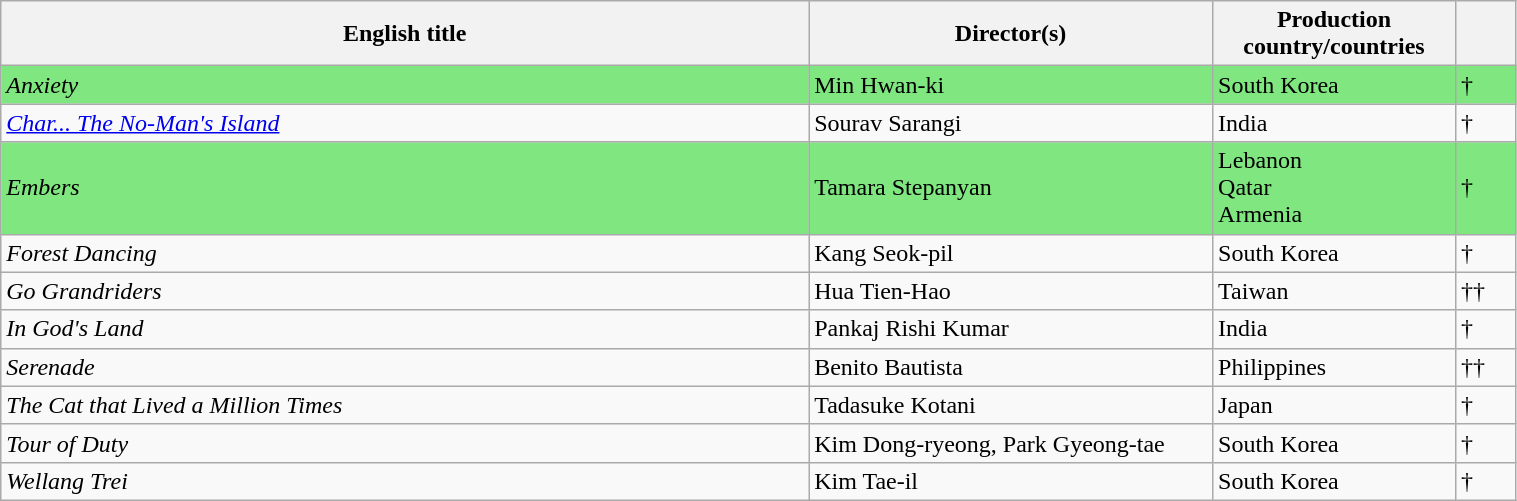<table class="sortable wikitable" width="80%" cellpadding="5">
<tr>
<th width="40%">English title</th>
<th width="20%">Director(s)</th>
<th width="10%">Production country/countries</th>
<th width="3%"></th>
</tr>
<tr style="background:#80E680;">
<td><em>Anxiety</em></td>
<td>Min Hwan-ki</td>
<td>South Korea</td>
<td>†</td>
</tr>
<tr>
<td><em><a href='#'>Char... The No-Man's Island</a></em></td>
<td>Sourav Sarangi</td>
<td>India</td>
<td>†</td>
</tr>
<tr style="background:#80E680;">
<td><em>Embers</em></td>
<td>Tamara Stepanyan</td>
<td>Lebanon<br>Qatar<br>Armenia</td>
<td>†</td>
</tr>
<tr>
<td><em>Forest Dancing</em></td>
<td>Kang Seok-pil</td>
<td>South Korea</td>
<td>†</td>
</tr>
<tr>
<td><em>Go Grandriders</em></td>
<td>Hua Tien-Hao</td>
<td>Taiwan</td>
<td>††</td>
</tr>
<tr>
<td><em>In God's Land</em></td>
<td>Pankaj Rishi Kumar</td>
<td>India</td>
<td>†</td>
</tr>
<tr>
<td><em>Serenade</em></td>
<td>Benito Bautista</td>
<td>Philippines</td>
<td>††</td>
</tr>
<tr>
<td><em>The Cat that Lived a Million Times</em></td>
<td>Tadasuke Kotani</td>
<td>Japan</td>
<td>†</td>
</tr>
<tr>
<td><em>Tour of Duty</em></td>
<td>Kim Dong-ryeong, Park Gyeong-tae</td>
<td>South Korea</td>
<td>†</td>
</tr>
<tr>
<td><em>Wellang Trei</em></td>
<td>Kim Tae-il</td>
<td>South Korea</td>
<td>†</td>
</tr>
</table>
